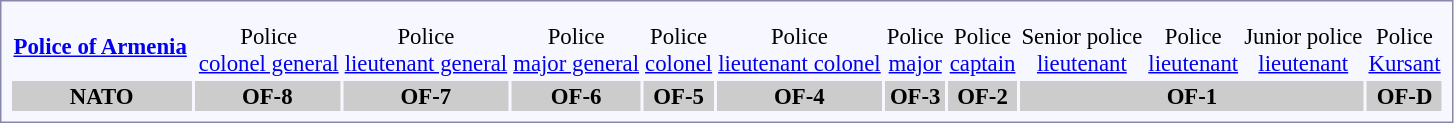<table style="border:1px solid #8888aa; background-color:#f7f8ff; padding:5px; font-size:95%; margin: 0px 12px 12px 0px;">
<tr style="text-align:center" bgcolor="#efefef";>
</tr>
<tr style="text-align:center;">
<td rowspan=2> <strong><a href='#'>Police of Armenia</a></strong></td>
<td colspan=4 rowspan=2></td>
<td colspan=2></td>
<td colspan=2></td>
<td colspan=2></td>
<td colspan=2></td>
<td colspan=2></td>
<td colspan=2></td>
<td colspan=2></td>
<td colspan=2></td>
<td colspan=2></td>
<td colspan=1></td>
<td colspan=1></td>
</tr>
<tr style="text-align:center;">
<td colspan=2>Police<br><a href='#'>colonel general</a></td>
<td colspan=2>Police<br><a href='#'>lieutenant general</a></td>
<td colspan=2>Police<br><a href='#'>major general</a></td>
<td colspan=2>Police<br><a href='#'>colonel</a></td>
<td colspan=2>Police<br><a href='#'>lieutenant colonel</a></td>
<td colspan=2>Police<br><a href='#'>major</a></td>
<td colspan=2>Police<br><a href='#'>captain</a></td>
<td colspan=2>Senior police<br><a href='#'>lieutenant</a></td>
<td colspan=2>Police<br><a href='#'>lieutenant</a></td>
<td colspan=1>Junior police<br><a href='#'>lieutenant</a></td>
<td colspan=1>Police<br><a href='#'>Kursant</a></td>
</tr>
<tr style="background-color:#cccccc;">
<th colspan=4>NATO</th>
<th colspan=3>OF-8</th>
<th colspan=2>OF-7</th>
<th colspan=2>OF-6</th>
<th colspan=2>OF-5</th>
<th colspan=2>OF-4</th>
<th colspan=2>OF-3</th>
<th colspan=2>OF-2</th>
<th colspan=5>OF-1</th>
<th colspan=1>OF-D</th>
</tr>
</table>
